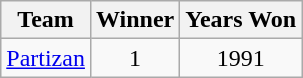<table class="wikitable">
<tr>
<th>Team</th>
<th>Winner</th>
<th>Years Won</th>
</tr>
<tr>
<td><a href='#'>Partizan</a></td>
<td align=center>1</td>
<td align=center>1991</td>
</tr>
</table>
